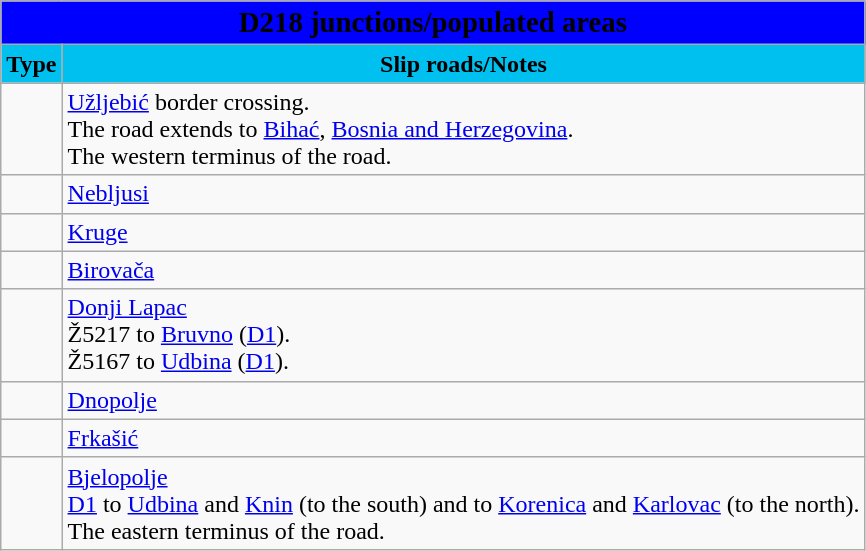<table class="wikitable">
<tr>
<td colspan=2 bgcolor=blue align=center style=margin-top:15><span><big><strong>D218 junctions/populated areas</strong></big></span></td>
</tr>
<tr>
<td align=center bgcolor=00c0f0><strong>Type</strong></td>
<td align=center bgcolor=00c0f0><strong>Slip roads/Notes</strong></td>
</tr>
<tr>
<td></td>
<td><a href='#'>Užljebić</a> border crossing.<br>The road extends to <a href='#'>Bihać</a>, <a href='#'>Bosnia and Herzegovina</a>.<br>The western terminus of the road.</td>
</tr>
<tr>
<td></td>
<td><a href='#'>Nebljusi</a></td>
</tr>
<tr>
<td></td>
<td><a href='#'>Kruge</a></td>
</tr>
<tr>
<td></td>
<td><a href='#'>Birovača</a></td>
</tr>
<tr>
<td></td>
<td><a href='#'>Donji Lapac</a><br>Ž5217 to <a href='#'>Bruvno</a> (<a href='#'>D1</a>).<br>Ž5167 to <a href='#'>Udbina</a> (<a href='#'>D1</a>).</td>
</tr>
<tr>
<td></td>
<td><a href='#'>Dnopolje</a></td>
</tr>
<tr>
<td></td>
<td><a href='#'>Frkašić</a></td>
</tr>
<tr>
<td></td>
<td><a href='#'>Bjelopolje</a><br> <a href='#'>D1</a> to <a href='#'>Udbina</a> and <a href='#'>Knin</a> (to the south) and to <a href='#'>Korenica</a> and <a href='#'>Karlovac</a> (to the north).<br>The eastern terminus of the road.</td>
</tr>
</table>
